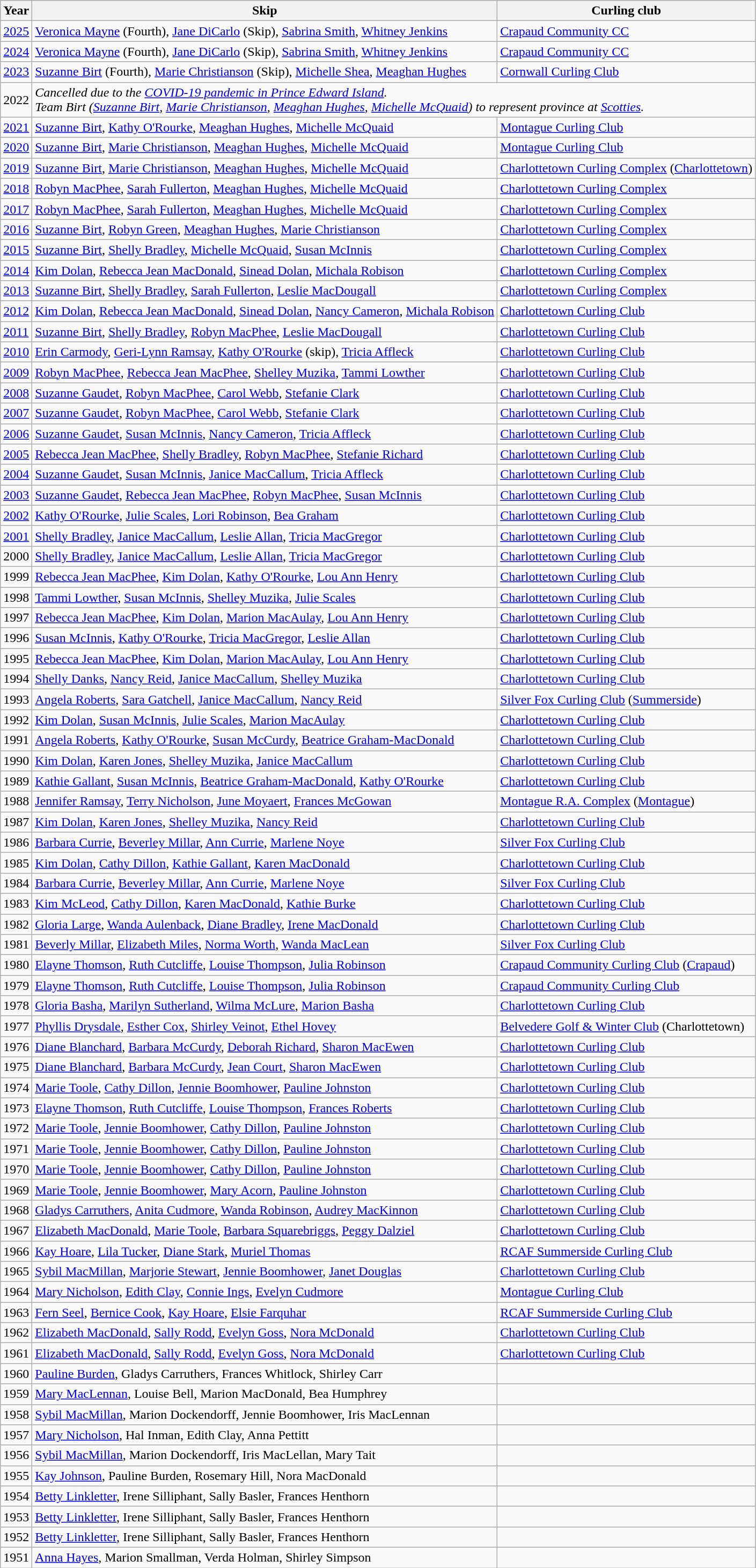<table class="wikitable">
<tr>
<th scope="col">Year</th>
<th scope="col">Skip</th>
<th scope="col">Curling club</th>
</tr>
<tr>
<td><a href='#'>2025</a></td>
<td><a href='#'>Veronica Mayne</a> (Fourth), <a href='#'>Jane DiCarlo</a> (Skip), <a href='#'>Sabrina Smith</a>, <a href='#'>Whitney Jenkins</a></td>
<td><a href='#'>Crapaud Community CC</a></td>
</tr>
<tr>
<td><a href='#'>2024</a></td>
<td><a href='#'>Veronica Mayne</a> (Fourth), <a href='#'>Jane DiCarlo</a> (Skip), <a href='#'>Sabrina Smith</a>, <a href='#'>Whitney Jenkins</a></td>
<td><a href='#'>Crapaud Community CC</a></td>
</tr>
<tr>
<td><a href='#'>2023</a></td>
<td><a href='#'>Suzanne Birt</a> (Fourth), <a href='#'>Marie Christianson</a> (Skip), <a href='#'>Michelle Shea</a>, <a href='#'>Meaghan Hughes</a></td>
<td><a href='#'>Cornwall Curling Club</a></td>
</tr>
<tr>
<td>2022</td>
<td colspan="2"><em>Cancelled due to the <a href='#'>COVID-19 pandemic in Prince Edward Island</a>. <br> Team Birt (<a href='#'>Suzanne Birt</a>, <a href='#'>Marie Christianson</a>, <a href='#'>Meaghan Hughes</a>, <a href='#'>Michelle McQuaid</a>) to represent province at <a href='#'>Scotties</a>.</em></td>
</tr>
<tr>
<td><a href='#'>2021</a></td>
<td><a href='#'>Suzanne Birt</a>, <a href='#'>Kathy O'Rourke</a>, <a href='#'>Meaghan Hughes</a>, <a href='#'>Michelle McQuaid</a></td>
<td><a href='#'>Montague Curling Club</a></td>
</tr>
<tr>
<td><a href='#'>2020</a></td>
<td><a href='#'>Suzanne Birt</a>, <a href='#'>Marie Christianson</a>, <a href='#'>Meaghan Hughes</a>, <a href='#'>Michelle McQuaid</a></td>
<td><a href='#'>Montague Curling Club</a></td>
</tr>
<tr>
<td><a href='#'>2019</a></td>
<td><a href='#'>Suzanne Birt</a>, <a href='#'>Marie Christianson</a>, <a href='#'>Meaghan Hughes</a>, <a href='#'>Michelle McQuaid</a></td>
<td><a href='#'>Charlottetown Curling Complex</a> (<a href='#'>Charlottetown</a>)</td>
</tr>
<tr>
<td><a href='#'>2018</a></td>
<td><a href='#'>Robyn MacPhee</a>, <a href='#'>Sarah Fullerton</a>, <a href='#'>Meaghan Hughes</a>, <a href='#'>Michelle McQuaid</a></td>
<td><a href='#'>Charlottetown Curling Complex</a></td>
</tr>
<tr>
<td><a href='#'>2017</a></td>
<td><a href='#'>Robyn MacPhee</a>, <a href='#'>Sarah Fullerton</a>, <a href='#'>Meaghan Hughes</a>, <a href='#'>Michelle McQuaid</a></td>
<td><a href='#'>Charlottetown Curling Complex</a></td>
</tr>
<tr>
<td><a href='#'>2016</a></td>
<td><a href='#'>Suzanne Birt</a>, <a href='#'>Robyn Green</a>, <a href='#'>Meaghan Hughes</a>, <a href='#'>Marie Christianson</a></td>
<td><a href='#'>Charlottetown Curling Complex</a></td>
</tr>
<tr>
<td><a href='#'>2015</a></td>
<td><a href='#'>Suzanne Birt</a>, <a href='#'>Shelly Bradley</a>, <a href='#'>Michelle McQuaid</a>, <a href='#'>Susan McInnis</a></td>
<td><a href='#'>Charlottetown Curling Complex</a></td>
</tr>
<tr>
<td><a href='#'>2014</a></td>
<td><a href='#'>Kim Dolan</a>, <a href='#'>Rebecca Jean MacDonald</a>, <a href='#'>Sinead Dolan</a>, <a href='#'>Michala Robison</a></td>
<td><a href='#'>Charlottetown Curling Complex</a></td>
</tr>
<tr>
<td><a href='#'>2013</a></td>
<td><a href='#'>Suzanne Birt</a>, <a href='#'>Shelly Bradley</a>, <a href='#'>Sarah Fullerton</a>, <a href='#'>Leslie MacDougall</a></td>
<td><a href='#'>Charlottetown Curling Complex</a></td>
</tr>
<tr>
<td><a href='#'>2012</a></td>
<td><a href='#'>Kim Dolan</a>, <a href='#'>Rebecca Jean MacDonald</a>, <a href='#'>Sinead Dolan</a>, <a href='#'>Nancy Cameron</a>, <a href='#'>Michala Robison</a></td>
<td><a href='#'>Charlottetown Curling Club</a></td>
</tr>
<tr>
<td><a href='#'>2011</a></td>
<td><a href='#'>Suzanne Birt</a>, <a href='#'>Shelly Bradley</a>, <a href='#'>Robyn MacPhee</a>, <a href='#'>Leslie MacDougall</a></td>
<td><a href='#'>Charlottetown Curling Club</a></td>
</tr>
<tr>
<td><a href='#'>2010</a></td>
<td><a href='#'>Erin Carmody</a>, <a href='#'>Geri-Lynn Ramsay</a>, <a href='#'>Kathy O'Rourke</a> (skip), <a href='#'>Tricia Affleck</a></td>
<td><a href='#'>Charlottetown Curling Club</a></td>
</tr>
<tr>
<td><a href='#'>2009</a></td>
<td><a href='#'>Robyn MacPhee</a>, <a href='#'>Rebecca Jean MacPhee</a>, <a href='#'>Shelley Muzika</a>, <a href='#'>Tammi Lowther</a></td>
<td><a href='#'>Charlottetown Curling Club</a></td>
</tr>
<tr>
<td><a href='#'>2008</a></td>
<td><a href='#'>Suzanne Gaudet</a>, <a href='#'>Robyn MacPhee</a>, <a href='#'>Carol Webb</a>, <a href='#'>Stefanie Clark</a></td>
<td><a href='#'>Charlottetown Curling Club</a></td>
</tr>
<tr>
<td><a href='#'>2007</a></td>
<td><a href='#'>Suzanne Gaudet</a>, <a href='#'>Robyn MacPhee</a>, <a href='#'>Carol Webb</a>, <a href='#'>Stefanie Clark</a></td>
<td><a href='#'>Charlottetown Curling Club</a></td>
</tr>
<tr>
<td><a href='#'>2006</a></td>
<td><a href='#'>Suzanne Gaudet</a>, <a href='#'>Susan McInnis</a>, <a href='#'>Nancy Cameron</a>, <a href='#'>Tricia Affleck</a></td>
<td><a href='#'>Charlottetown Curling Club</a></td>
</tr>
<tr>
<td><a href='#'>2005</a></td>
<td><a href='#'>Rebecca Jean MacPhee</a>, <a href='#'>Shelly Bradley</a>, <a href='#'>Robyn MacPhee</a>, <a href='#'>Stefanie Richard</a></td>
<td><a href='#'>Charlottetown Curling Club</a></td>
</tr>
<tr>
<td><a href='#'>2004</a></td>
<td><a href='#'>Suzanne Gaudet</a>, <a href='#'>Susan McInnis</a>, <a href='#'>Janice MacCallum</a>, <a href='#'>Tricia Affleck</a></td>
<td><a href='#'>Charlottetown Curling Club</a></td>
</tr>
<tr>
<td><a href='#'>2003</a></td>
<td><a href='#'>Suzanne Gaudet</a>, <a href='#'>Rebecca Jean MacPhee</a>, <a href='#'>Robyn MacPhee</a>, <a href='#'>Susan McInnis</a></td>
<td><a href='#'>Charlottetown Curling Club</a></td>
</tr>
<tr>
<td><a href='#'>2002</a></td>
<td><a href='#'>Kathy O'Rourke</a>, <a href='#'>Julie Scales</a>, <a href='#'>Lori Robinson</a>, <a href='#'>Bea Graham</a></td>
<td><a href='#'>Charlottetown Curling Club</a></td>
</tr>
<tr>
<td><a href='#'>2001</a></td>
<td><a href='#'>Shelly Bradley</a>, <a href='#'>Janice MacCallum</a>, <a href='#'>Leslie Allan</a>, <a href='#'>Tricia MacGregor</a></td>
<td><a href='#'>Charlottetown Curling Club</a></td>
</tr>
<tr>
<td>2000</td>
<td><a href='#'>Shelly Bradley</a>, <a href='#'>Janice MacCallum</a>, <a href='#'>Leslie Allan</a>, <a href='#'>Tricia MacGregor</a></td>
<td><a href='#'>Charlottetown Curling Club</a></td>
</tr>
<tr>
<td>1999</td>
<td><a href='#'>Rebecca Jean MacPhee</a>, <a href='#'>Kim Dolan</a>, <a href='#'>Kathy O'Rourke</a>, <a href='#'>Lou Ann Henry</a></td>
<td><a href='#'>Charlottetown Curling Club</a></td>
</tr>
<tr>
<td>1998</td>
<td><a href='#'>Tammi Lowther</a>, <a href='#'>Susan McInnis</a>, <a href='#'>Shelley Muzika</a>, <a href='#'>Julie Scales</a></td>
<td><a href='#'>Charlottetown Curling Club</a></td>
</tr>
<tr>
<td>1997</td>
<td><a href='#'>Rebecca Jean MacPhee</a>, <a href='#'>Kim Dolan</a>, <a href='#'>Marion MacAulay</a>, <a href='#'>Lou Ann Henry</a></td>
<td><a href='#'>Charlottetown Curling Club</a></td>
</tr>
<tr>
<td>1996</td>
<td><a href='#'>Susan McInnis</a>, <a href='#'>Kathy O'Rourke</a>, <a href='#'>Tricia MacGregor</a>, <a href='#'>Leslie Allan</a></td>
<td><a href='#'>Charlottetown Curling Club</a></td>
</tr>
<tr>
<td>1995</td>
<td><a href='#'>Rebecca Jean MacPhee</a>, <a href='#'>Kim Dolan</a>, <a href='#'>Marion MacAulay</a>, <a href='#'>Lou Ann Henry</a></td>
<td><a href='#'>Charlottetown Curling Club</a></td>
</tr>
<tr>
<td>1994</td>
<td><a href='#'>Shelly Danks</a>, <a href='#'>Nancy Reid</a>, <a href='#'>Janice MacCallum</a>, <a href='#'>Shelley Muzika</a></td>
<td><a href='#'>Charlottetown Curling Club</a></td>
</tr>
<tr>
<td>1993</td>
<td><a href='#'>Angela Roberts</a>, <a href='#'>Sara Gatchell</a>, <a href='#'>Janice MacCallum</a>, <a href='#'>Nancy Reid</a></td>
<td><a href='#'>Silver Fox Curling Club</a> (<a href='#'>Summerside</a>)</td>
</tr>
<tr>
<td>1992</td>
<td><a href='#'>Kim Dolan</a>, <a href='#'>Susan McInnis</a>, <a href='#'>Julie Scales</a>, <a href='#'>Marion MacAulay</a></td>
<td><a href='#'>Charlottetown Curling Club</a></td>
</tr>
<tr>
<td>1991</td>
<td><a href='#'>Angela Roberts</a>, <a href='#'>Kathy O'Rourke</a>, <a href='#'>Susan McCurdy</a>, <a href='#'>Beatrice Graham-MacDonald</a></td>
<td><a href='#'>Charlottetown Curling Club</a></td>
</tr>
<tr>
<td>1990</td>
<td><a href='#'>Kim Dolan</a>, <a href='#'>Karen Jones</a>, <a href='#'>Shelley Muzika</a>, <a href='#'>Janice MacCallum</a></td>
<td><a href='#'>Charlottetown Curling Club</a></td>
</tr>
<tr>
<td>1989</td>
<td><a href='#'>Kathie Gallant</a>, <a href='#'>Susan McInnis</a>, <a href='#'>Beatrice Graham-MacDonald</a>, <a href='#'>Kathy O'Rourke</a></td>
<td><a href='#'>Charlottetown Curling Club</a></td>
</tr>
<tr>
<td>1988</td>
<td><a href='#'>Jennifer Ramsay</a>, <a href='#'>Terry Nicholson</a>, <a href='#'>June Moyaert</a>, <a href='#'>Frances McGowan</a></td>
<td><a href='#'>Montague R.A. Complex</a> (<a href='#'>Montague</a>)</td>
</tr>
<tr>
<td>1987</td>
<td><a href='#'>Kim Dolan</a>, <a href='#'>Karen Jones</a>, <a href='#'>Shelley Muzika</a>, <a href='#'>Nancy Reid</a></td>
<td><a href='#'>Charlottetown Curling Club</a></td>
</tr>
<tr>
<td>1986</td>
<td><a href='#'>Barbara Currie</a>, <a href='#'>Beverley Millar</a>, <a href='#'>Ann Currie</a>, <a href='#'>Marlene Noye</a></td>
<td><a href='#'>Silver Fox Curling Club</a></td>
</tr>
<tr>
<td>1985</td>
<td><a href='#'>Kim Dolan</a>, <a href='#'>Cathy Dillon</a>, <a href='#'>Kathie Gallant</a>, <a href='#'>Karen MacDonald</a></td>
<td><a href='#'>Charlottetown Curling Club</a></td>
</tr>
<tr>
<td>1984</td>
<td><a href='#'>Barbara Currie</a>, <a href='#'>Beverley Millar</a>, <a href='#'>Ann Currie</a>, <a href='#'>Marlene Noye</a></td>
<td><a href='#'>Silver Fox Curling Club</a></td>
</tr>
<tr>
<td>1983</td>
<td><a href='#'>Kim McLeod</a>, <a href='#'>Cathy Dillon</a>, <a href='#'>Karen MacDonald</a>, <a href='#'>Kathie Burke</a></td>
<td><a href='#'>Charlottetown Curling Club</a></td>
</tr>
<tr>
<td>1982</td>
<td><a href='#'>Gloria Large</a>, <a href='#'>Wanda Aulenback</a>, <a href='#'>Diane Bradley</a>, <a href='#'>Irene MacDonald</a></td>
<td><a href='#'>Charlottetown Curling Club</a></td>
</tr>
<tr>
<td>1981</td>
<td><a href='#'>Beverly Millar</a>, <a href='#'>Elizabeth Miles</a>, <a href='#'>Norma Worth</a>, <a href='#'>Wanda MacLean</a></td>
<td><a href='#'>Silver Fox Curling Club</a></td>
</tr>
<tr>
<td>1980</td>
<td><a href='#'>Elayne Thomson</a>, <a href='#'>Ruth Cutcliffe</a>, <a href='#'>Louise Thompson</a>, <a href='#'>Julia Robinson</a></td>
<td><a href='#'>Crapaud Community Curling Club</a> (<a href='#'>Crapaud</a>)</td>
</tr>
<tr>
<td>1979</td>
<td><a href='#'>Elayne Thomson</a>, <a href='#'>Ruth Cutcliffe</a>, <a href='#'>Louise Thompson</a>, <a href='#'>Julia Robinson</a></td>
<td><a href='#'>Crapaud Community Curling Club</a></td>
</tr>
<tr>
<td>1978</td>
<td><a href='#'>Gloria Basha</a>, <a href='#'>Marilyn Sutherland</a>, <a href='#'>Wilma McLure</a>, <a href='#'>Marion Basha</a></td>
<td><a href='#'>Charlottetown Curling Club</a></td>
</tr>
<tr>
<td>1977</td>
<td><a href='#'>Phyllis Drysdale</a>, <a href='#'>Esther Cox</a>, <a href='#'>Shirley Veinot</a>, <a href='#'>Ethel Hovey</a></td>
<td><a href='#'>Belvedere Golf & Winter Club</a> (Charlottetown)</td>
</tr>
<tr>
<td>1976</td>
<td><a href='#'>Diane Blanchard</a>, <a href='#'>Barbara McCurdy</a>, <a href='#'>Deborah Richard</a>, <a href='#'>Sharon MacEwen</a></td>
<td><a href='#'>Charlottetown Curling Club</a></td>
</tr>
<tr>
<td>1975</td>
<td><a href='#'>Diane Blanchard</a>, <a href='#'>Barbara McCurdy</a>, <a href='#'>Jean Court</a>, <a href='#'>Sharon MacEwen</a></td>
<td><a href='#'>Charlottetown Curling Club</a></td>
</tr>
<tr>
<td>1974</td>
<td><a href='#'>Marie Toole</a>, <a href='#'>Cathy Dillon</a>, <a href='#'>Jennie Boomhower</a>, <a href='#'>Pauline Johnston</a></td>
<td><a href='#'>Charlottetown Curling Club</a></td>
</tr>
<tr>
<td>1973</td>
<td><a href='#'>Elayne Thomson</a>, <a href='#'>Ruth Cutcliffe</a>, <a href='#'>Louise Thompson</a>, <a href='#'>Frances Roberts</a></td>
<td><a href='#'>Charlottetown Curling Club</a></td>
</tr>
<tr>
<td>1972</td>
<td><a href='#'>Marie Toole</a>, <a href='#'>Jennie Boomhower</a>, <a href='#'>Cathy Dillon</a>, <a href='#'>Pauline Johnston</a></td>
<td><a href='#'>Charlottetown Curling Club</a></td>
</tr>
<tr>
<td>1971</td>
<td><a href='#'>Marie Toole</a>, <a href='#'>Jennie Boomhower</a>, <a href='#'>Cathy Dillon</a>, <a href='#'>Pauline Johnston</a></td>
<td><a href='#'>Charlottetown Curling Club</a></td>
</tr>
<tr>
<td>1970</td>
<td><a href='#'>Marie Toole</a>, <a href='#'>Jennie Boomhower</a>, <a href='#'>Cathy Dillon</a>, <a href='#'>Pauline Johnston</a></td>
<td><a href='#'>Charlottetown Curling Club</a></td>
</tr>
<tr>
<td>1969</td>
<td><a href='#'>Marie Toole</a>, <a href='#'>Jennie Boomhower</a>, <a href='#'>Mary Acorn</a>, <a href='#'>Pauline Johnston</a></td>
<td><a href='#'>Charlottetown Curling Club</a></td>
</tr>
<tr>
<td>1968</td>
<td><a href='#'>Gladys Carruthers</a>, <a href='#'>Anita Cudmore</a>, <a href='#'>Wanda Robinson</a>, <a href='#'>Audrey MacKinnon</a></td>
<td><a href='#'>Charlottetown Curling Club</a></td>
</tr>
<tr>
<td>1967</td>
<td><a href='#'>Elizabeth MacDonald</a>, <a href='#'>Marie Toole</a>, <a href='#'>Barbara Squarebriggs</a>, <a href='#'>Peggy Dalziel</a></td>
<td><a href='#'>Charlottetown Curling Club</a></td>
</tr>
<tr>
<td>1966</td>
<td><a href='#'>Kay Hoare</a>, <a href='#'>Lila Tucker</a>, <a href='#'>Diane Stark</a>, <a href='#'>Muriel Thomas</a></td>
<td><a href='#'>RCAF Summerside Curling Club</a></td>
</tr>
<tr>
<td>1965</td>
<td><a href='#'>Sybil MacMillan</a>, <a href='#'>Marjorie Stewart</a>, <a href='#'>Jennie Boomhower</a>, <a href='#'>Janet Douglas</a></td>
<td><a href='#'>Charlottetown Curling Club</a></td>
</tr>
<tr>
<td>1964</td>
<td><a href='#'>Mary Nicholson</a>, <a href='#'>Edith Clay</a>, <a href='#'>Connie Ings</a>, <a href='#'>Evelyn Cudmore</a></td>
<td><a href='#'>Montague Curling Club</a></td>
</tr>
<tr>
<td>1963</td>
<td><a href='#'>Fern Seel</a>, <a href='#'>Bernice Cook</a>, <a href='#'>Kay Hoare</a>, <a href='#'>Elsie Farquhar</a></td>
<td><a href='#'>RCAF Summerside Curling Club</a></td>
</tr>
<tr>
<td>1962</td>
<td><a href='#'>Elizabeth MacDonald</a>, <a href='#'>Sally Rodd</a>, <a href='#'>Evelyn Goss</a>, <a href='#'>Nora McDonald</a></td>
<td><a href='#'>Charlottetown Curling Club</a></td>
</tr>
<tr>
<td>1961</td>
<td><a href='#'>Elizabeth MacDonald</a>, <a href='#'>Sally Rodd</a>, <a href='#'>Evelyn Goss</a>, <a href='#'>Nora McDonald</a></td>
<td><a href='#'>Charlottetown Curling Club</a></td>
</tr>
<tr>
<td>1960</td>
<td><a href='#'>Pauline Burden</a>, Gladys Carruthers, Frances Whitlock, Shirley Carr</td>
<td></td>
</tr>
<tr>
<td>1959</td>
<td><a href='#'>Mary MacLennan</a>, Louise Bell, Marion MacDonald, Bea Humphrey</td>
<td></td>
</tr>
<tr>
<td>1958</td>
<td><a href='#'>Sybil MacMillan</a>, Marion Dockendorff, Jennie Boomhower, Iris MacLennan</td>
<td></td>
</tr>
<tr>
<td>1957</td>
<td><a href='#'>Mary Nicholson</a>, Hal Inman, Edith Clay, Anna Pettitt</td>
<td></td>
</tr>
<tr>
<td>1956</td>
<td><a href='#'>Sybil MacMillan</a>, Marion Dockendorff, Iris MacLellan, Mary Tait</td>
<td></td>
</tr>
<tr>
<td>1955</td>
<td><a href='#'>Kay Johnson</a>, Pauline Burden, Rosemary Hill, Nora MacDonald</td>
<td></td>
</tr>
<tr>
<td>1954</td>
<td><a href='#'>Betty Linkletter</a>, Irene Silliphant, Sally Basler, Frances Henthorn</td>
<td></td>
</tr>
<tr>
<td>1953</td>
<td><a href='#'>Betty Linkletter</a>, Irene Silliphant, Sally Basler, Frances Henthorn</td>
<td></td>
</tr>
<tr>
<td>1952</td>
<td><a href='#'>Betty Linkletter</a>, Irene Silliphant, Sally Basler, Frances Henthorn</td>
<td></td>
</tr>
<tr>
<td>1951</td>
<td><a href='#'>Anna Hayes</a>, Marion Smallman, Verda Holman, Shirley Simpson</td>
<td></td>
</tr>
</table>
